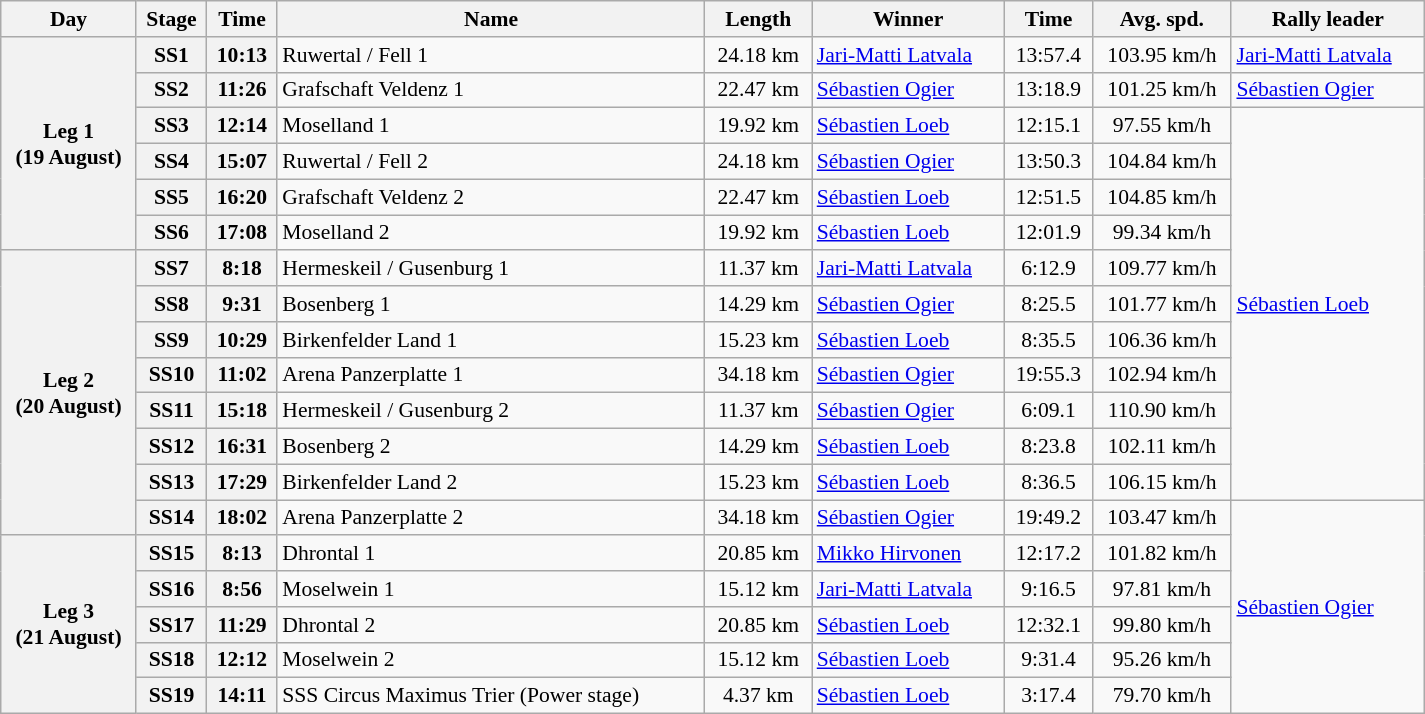<table class="wikitable" width=100% style="text-align: center; font-size: 90%; max-width: 950px;">
<tr>
<th>Day</th>
<th>Stage</th>
<th>Time</th>
<th>Name</th>
<th>Length</th>
<th>Winner</th>
<th>Time</th>
<th>Avg. spd.</th>
<th>Rally leader</th>
</tr>
<tr>
<th rowspan=6>Leg 1<br>(19 August)</th>
<th>SS1</th>
<th>10:13</th>
<td align=left>Ruwertal / Fell 1</td>
<td>24.18 km</td>
<td align=left> <a href='#'>Jari-Matti Latvala</a></td>
<td>13:57.4</td>
<td>103.95 km/h</td>
<td align=left> <a href='#'>Jari-Matti Latvala</a></td>
</tr>
<tr>
<th>SS2</th>
<th>11:26</th>
<td align=left>Grafschaft Veldenz 1</td>
<td>22.47 km</td>
<td align=left> <a href='#'>Sébastien Ogier</a></td>
<td>13:18.9</td>
<td>101.25 km/h</td>
<td align=left> <a href='#'>Sébastien Ogier</a></td>
</tr>
<tr>
<th>SS3</th>
<th>12:14</th>
<td align=left>Moselland 1</td>
<td>19.92 km</td>
<td align=left> <a href='#'>Sébastien Loeb</a></td>
<td>12:15.1</td>
<td>97.55 km/h</td>
<td align=left rowspan=11> <a href='#'>Sébastien Loeb</a></td>
</tr>
<tr>
<th>SS4</th>
<th>15:07</th>
<td align=left>Ruwertal / Fell 2</td>
<td>24.18 km</td>
<td align=left> <a href='#'>Sébastien Ogier</a></td>
<td>13:50.3</td>
<td>104.84 km/h</td>
</tr>
<tr>
<th>SS5</th>
<th>16:20</th>
<td align=left>Grafschaft Veldenz 2</td>
<td>22.47 km</td>
<td align=left> <a href='#'>Sébastien Loeb</a></td>
<td>12:51.5</td>
<td>104.85 km/h</td>
</tr>
<tr>
<th>SS6</th>
<th>17:08</th>
<td align=left>Moselland 2</td>
<td>19.92 km</td>
<td align=left> <a href='#'>Sébastien Loeb</a></td>
<td>12:01.9</td>
<td>99.34 km/h</td>
</tr>
<tr>
<th rowspan=8>Leg 2<br>(20 August)</th>
<th>SS7</th>
<th>8:18</th>
<td align=left>Hermeskeil / Gusenburg 1</td>
<td>11.37 km</td>
<td align=left> <a href='#'>Jari-Matti Latvala</a></td>
<td>6:12.9</td>
<td>109.77 km/h</td>
</tr>
<tr>
<th>SS8</th>
<th>9:31</th>
<td align=left>Bosenberg 1</td>
<td>14.29 km</td>
<td align=left> <a href='#'>Sébastien Ogier</a></td>
<td>8:25.5</td>
<td>101.77 km/h</td>
</tr>
<tr>
<th>SS9</th>
<th>10:29</th>
<td align=left>Birkenfelder Land 1</td>
<td>15.23 km</td>
<td align=left> <a href='#'>Sébastien Loeb</a></td>
<td>8:35.5</td>
<td>106.36 km/h</td>
</tr>
<tr>
<th>SS10</th>
<th>11:02</th>
<td align=left>Arena Panzerplatte 1</td>
<td>34.18 km</td>
<td align=left> <a href='#'>Sébastien Ogier</a></td>
<td>19:55.3</td>
<td>102.94 km/h</td>
</tr>
<tr>
<th>SS11</th>
<th>15:18</th>
<td align=left>Hermeskeil / Gusenburg 2</td>
<td>11.37 km</td>
<td align=left> <a href='#'>Sébastien Ogier</a></td>
<td>6:09.1</td>
<td>110.90 km/h</td>
</tr>
<tr>
<th>SS12</th>
<th>16:31</th>
<td align=left>Bosenberg 2</td>
<td>14.29 km</td>
<td align=left> <a href='#'>Sébastien Loeb</a></td>
<td>8:23.8</td>
<td>102.11 km/h</td>
</tr>
<tr>
<th>SS13</th>
<th>17:29</th>
<td align=left>Birkenfelder Land 2</td>
<td>15.23 km</td>
<td align=left> <a href='#'>Sébastien Loeb</a></td>
<td>8:36.5</td>
<td>106.15 km/h</td>
</tr>
<tr>
<th>SS14</th>
<th>18:02</th>
<td align=left>Arena Panzerplatte 2</td>
<td>34.18 km</td>
<td align=left> <a href='#'>Sébastien Ogier</a></td>
<td>19:49.2</td>
<td>103.47 km/h</td>
<td align=left rowspan=6> <a href='#'>Sébastien Ogier</a></td>
</tr>
<tr>
<th rowspan=5>Leg 3<br>(21 August)</th>
<th>SS15</th>
<th>8:13</th>
<td align=left>Dhrontal 1</td>
<td>20.85 km</td>
<td align=left> <a href='#'>Mikko Hirvonen</a></td>
<td>12:17.2</td>
<td>101.82 km/h</td>
</tr>
<tr>
<th>SS16</th>
<th>8:56</th>
<td align=left>Moselwein 1</td>
<td>15.12 km</td>
<td align=left> <a href='#'>Jari-Matti Latvala</a></td>
<td>9:16.5</td>
<td>97.81 km/h</td>
</tr>
<tr>
<th>SS17</th>
<th>11:29</th>
<td align=left>Dhrontal 2</td>
<td>20.85 km</td>
<td align=left> <a href='#'>Sébastien Loeb</a></td>
<td>12:32.1</td>
<td>99.80 km/h</td>
</tr>
<tr>
<th>SS18</th>
<th>12:12</th>
<td align=left>Moselwein 2</td>
<td>15.12 km</td>
<td align=left> <a href='#'>Sébastien Loeb</a></td>
<td>9:31.4</td>
<td>95.26 km/h</td>
</tr>
<tr>
<th>SS19</th>
<th>14:11</th>
<td align=left>SSS Circus Maximus Trier (Power stage)</td>
<td>4.37 km</td>
<td align=left> <a href='#'>Sébastien Loeb</a></td>
<td>3:17.4</td>
<td>79.70 km/h</td>
</tr>
</table>
